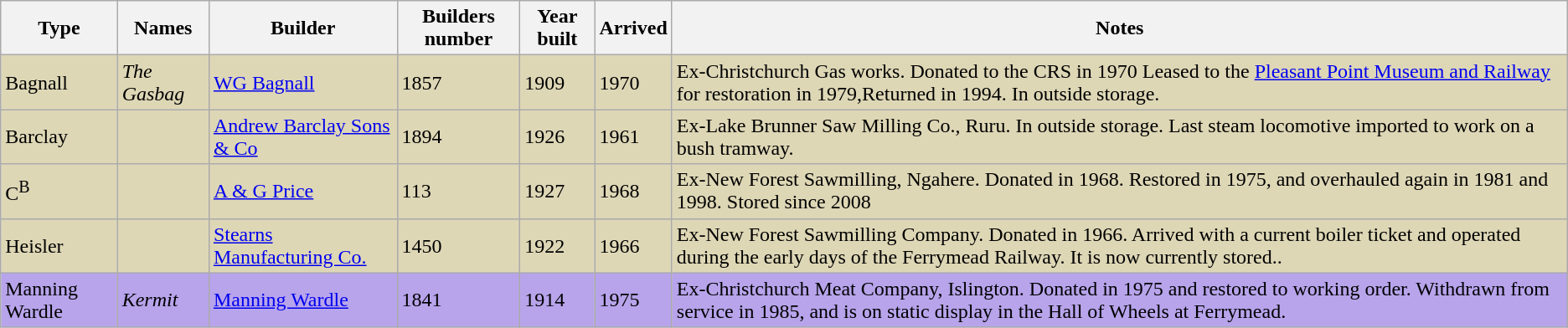<table class="sortable wikitable" border="1">
<tr>
<th>Type</th>
<th>Names</th>
<th>Builder</th>
<th>Builders number</th>
<th>Year built</th>
<th>Arrived</th>
<th>Notes</th>
</tr>
<tr style="background:#DED7B6;">
<td>Bagnall</td>
<td><em>The Gasbag</em></td>
<td><a href='#'>WG Bagnall</a></td>
<td>1857</td>
<td>1909</td>
<td>1970</td>
<td>Ex-Christchurch Gas works. Donated to the CRS in 1970 Leased to the <a href='#'>Pleasant Point Museum and Railway</a> for restoration in 1979,Returned in 1994. In outside storage.</td>
</tr>
<tr style="background:#DED7B6;">
<td>Barclay</td>
<td></td>
<td><a href='#'>Andrew Barclay Sons & Co</a></td>
<td>1894</td>
<td>1926</td>
<td>1961</td>
<td>Ex-Lake Brunner Saw Milling Co., Ruru. In outside storage. Last steam locomotive imported to work on a bush tramway.</td>
</tr>
<tr style="background:#DED7B6;">
<td>C<sup>B</sup></td>
<td></td>
<td><a href='#'>A & G Price</a></td>
<td>113</td>
<td>1927</td>
<td>1968</td>
<td>Ex-New Forest Sawmilling, Ngahere. Donated in 1968. Restored in 1975, and overhauled again in 1981 and 1998. Stored since 2008</td>
</tr>
<tr style="background:#DED7B6;">
<td>Heisler</td>
<td></td>
<td><a href='#'>Stearns Manufacturing Co.</a></td>
<td>1450</td>
<td>1922</td>
<td>1966</td>
<td>Ex-New Forest Sawmilling Company. Donated in 1966. Arrived with a current boiler ticket and operated during the early days of the Ferrymead Railway. It is now currently stored..</td>
</tr>
<tr style="background:#B7A4EB;">
<td>Manning Wardle</td>
<td><em>Kermit</em></td>
<td><a href='#'>Manning Wardle</a></td>
<td>1841</td>
<td>1914</td>
<td>1975</td>
<td>Ex-Christchurch Meat Company, Islington. Donated in 1975 and restored to working order. Withdrawn from service in 1985, and is on static display in the Hall of Wheels at Ferrymead.</td>
</tr>
</table>
